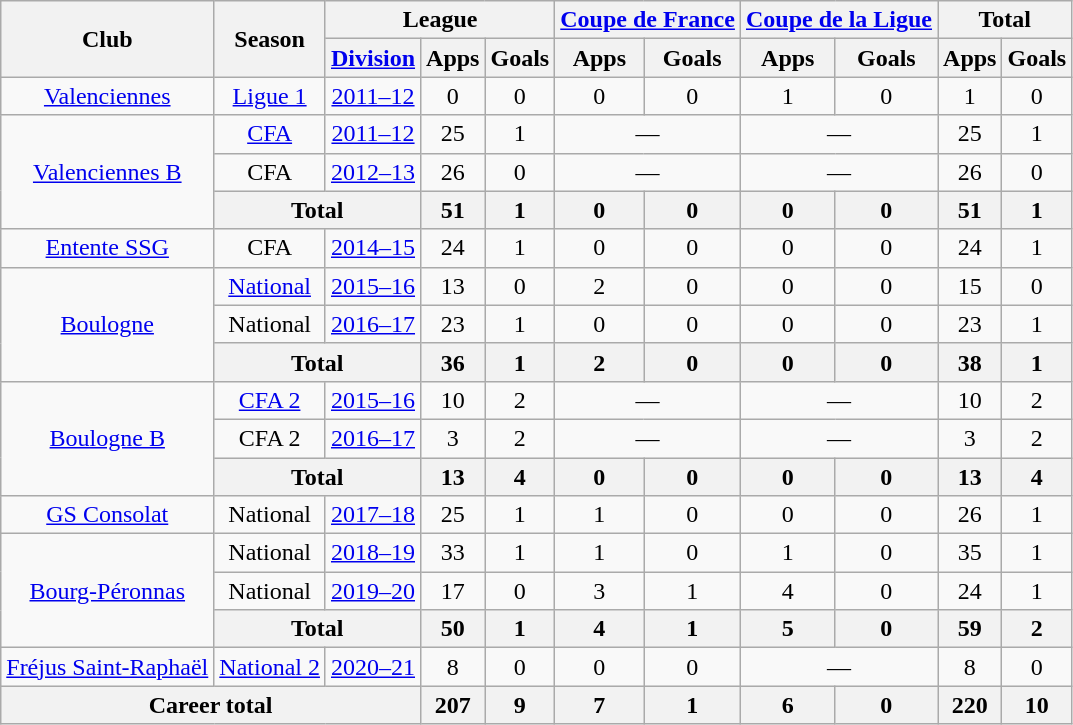<table class="wikitable" style="text-align:center">
<tr>
<th rowspan="2">Club</th>
<th rowspan="2">Season</th>
<th colspan="3">League</th>
<th colspan="2"><a href='#'>Coupe de France</a></th>
<th colspan="2"><a href='#'>Coupe de la Ligue</a></th>
<th colspan="2">Total</th>
</tr>
<tr>
<th><a href='#'>Division</a></th>
<th>Apps</th>
<th>Goals</th>
<th>Apps</th>
<th>Goals</th>
<th>Apps</th>
<th>Goals</th>
<th>Apps</th>
<th>Goals</th>
</tr>
<tr>
<td><a href='#'>Valenciennes</a></td>
<td><a href='#'>Ligue 1</a></td>
<td><a href='#'>2011–12</a></td>
<td>0</td>
<td>0</td>
<td>0</td>
<td>0</td>
<td>1</td>
<td>0</td>
<td>1</td>
<td>0</td>
</tr>
<tr>
<td rowspan="3"><a href='#'>Valenciennes B</a></td>
<td><a href='#'>CFA</a></td>
<td><a href='#'>2011–12</a></td>
<td>25</td>
<td>1</td>
<td colspan="2">—</td>
<td colspan="2">—</td>
<td>25</td>
<td>1</td>
</tr>
<tr>
<td>CFA</td>
<td><a href='#'>2012–13</a></td>
<td>26</td>
<td>0</td>
<td colspan="2">—</td>
<td colspan="2">—</td>
<td>26</td>
<td>0</td>
</tr>
<tr>
<th colspan="2">Total</th>
<th>51</th>
<th>1</th>
<th>0</th>
<th>0</th>
<th>0</th>
<th>0</th>
<th>51</th>
<th>1</th>
</tr>
<tr>
<td><a href='#'>Entente SSG</a></td>
<td>CFA</td>
<td><a href='#'>2014–15</a></td>
<td>24</td>
<td>1</td>
<td>0</td>
<td>0</td>
<td>0</td>
<td>0</td>
<td>24</td>
<td>1</td>
</tr>
<tr>
<td rowspan="3"><a href='#'>Boulogne</a></td>
<td><a href='#'>National</a></td>
<td><a href='#'>2015–16</a></td>
<td>13</td>
<td>0</td>
<td>2</td>
<td>0</td>
<td>0</td>
<td>0</td>
<td>15</td>
<td>0</td>
</tr>
<tr>
<td>National</td>
<td><a href='#'>2016–17</a></td>
<td>23</td>
<td>1</td>
<td>0</td>
<td>0</td>
<td>0</td>
<td>0</td>
<td>23</td>
<td>1</td>
</tr>
<tr>
<th colspan="2">Total</th>
<th>36</th>
<th>1</th>
<th>2</th>
<th>0</th>
<th>0</th>
<th>0</th>
<th>38</th>
<th>1</th>
</tr>
<tr>
<td rowspan="3"><a href='#'>Boulogne B</a></td>
<td><a href='#'>CFA 2</a></td>
<td><a href='#'>2015–16</a></td>
<td>10</td>
<td>2</td>
<td colspan="2">—</td>
<td colspan="2">—</td>
<td>10</td>
<td>2</td>
</tr>
<tr>
<td>CFA 2</td>
<td><a href='#'>2016–17</a></td>
<td>3</td>
<td>2</td>
<td colspan="2">—</td>
<td colspan="2">—</td>
<td>3</td>
<td>2</td>
</tr>
<tr>
<th colspan="2">Total</th>
<th>13</th>
<th>4</th>
<th>0</th>
<th>0</th>
<th>0</th>
<th>0</th>
<th>13</th>
<th>4</th>
</tr>
<tr>
<td><a href='#'>GS Consolat</a></td>
<td>National</td>
<td><a href='#'>2017–18</a></td>
<td>25</td>
<td>1</td>
<td>1</td>
<td>0</td>
<td>0</td>
<td>0</td>
<td>26</td>
<td>1</td>
</tr>
<tr>
<td rowspan="3"><a href='#'>Bourg-Péronnas</a></td>
<td>National</td>
<td><a href='#'>2018–19</a></td>
<td>33</td>
<td>1</td>
<td>1</td>
<td>0</td>
<td>1</td>
<td>0</td>
<td>35</td>
<td>1</td>
</tr>
<tr>
<td>National</td>
<td><a href='#'>2019–20</a></td>
<td>17</td>
<td>0</td>
<td>3</td>
<td>1</td>
<td>4</td>
<td>0</td>
<td>24</td>
<td>1</td>
</tr>
<tr>
<th colspan="2">Total</th>
<th>50</th>
<th>1</th>
<th>4</th>
<th>1</th>
<th>5</th>
<th>0</th>
<th>59</th>
<th>2</th>
</tr>
<tr>
<td><a href='#'>Fréjus Saint-Raphaël</a></td>
<td><a href='#'>National 2</a></td>
<td><a href='#'>2020–21</a></td>
<td>8</td>
<td>0</td>
<td>0</td>
<td>0</td>
<td colspan="2">—</td>
<td>8</td>
<td>0</td>
</tr>
<tr>
<th colspan="3">Career total</th>
<th>207</th>
<th>9</th>
<th>7</th>
<th>1</th>
<th>6</th>
<th>0</th>
<th>220</th>
<th>10</th>
</tr>
</table>
